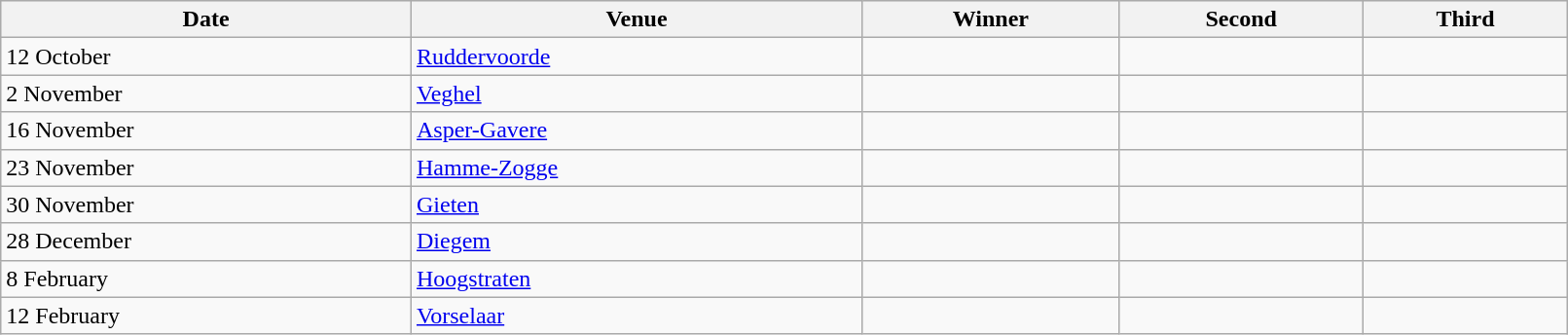<table class="wikitable" width=85%>
<tr bgcolor="#efefef">
<th>Date</th>
<th>Venue</th>
<th>Winner</th>
<th>Second</th>
<th>Third</th>
</tr>
<tr>
<td>12 October</td>
<td> <a href='#'>Ruddervoorde</a></td>
<td><strong></strong></td>
<td></td>
<td></td>
</tr>
<tr>
<td>2 November</td>
<td> <a href='#'>Veghel</a></td>
<td><strong></strong></td>
<td></td>
<td></td>
</tr>
<tr>
<td>16 November</td>
<td> <a href='#'>Asper-Gavere</a></td>
<td><strong></strong></td>
<td></td>
<td></td>
</tr>
<tr>
<td>23 November</td>
<td> <a href='#'>Hamme-Zogge</a></td>
<td><strong></strong></td>
<td></td>
<td></td>
</tr>
<tr>
<td>30 November</td>
<td> <a href='#'>Gieten</a></td>
<td><strong></strong></td>
<td></td>
<td></td>
</tr>
<tr>
<td>28 December</td>
<td> <a href='#'>Diegem</a></td>
<td><strong></strong></td>
<td></td>
<td></td>
</tr>
<tr>
<td>8 February</td>
<td> <a href='#'>Hoogstraten</a></td>
<td><strong></strong></td>
<td></td>
<td></td>
</tr>
<tr>
<td>12 February</td>
<td> <a href='#'>Vorselaar</a></td>
<td><strong></strong></td>
<td></td>
<td></td>
</tr>
</table>
